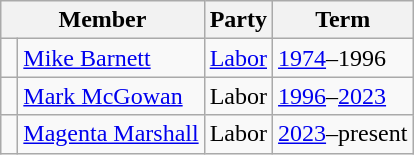<table class="wikitable">
<tr>
<th colspan="2">Member</th>
<th>Party</th>
<th>Term</th>
</tr>
<tr>
<td> </td>
<td><a href='#'>Mike Barnett</a></td>
<td><a href='#'>Labor</a></td>
<td><a href='#'>1974</a>–1996</td>
</tr>
<tr>
<td> </td>
<td><a href='#'>Mark McGowan</a></td>
<td>Labor</td>
<td><a href='#'>1996</a>–<a href='#'>2023</a></td>
</tr>
<tr>
<td> </td>
<td><a href='#'>Magenta Marshall</a></td>
<td>Labor</td>
<td><a href='#'>2023</a>–present</td>
</tr>
</table>
